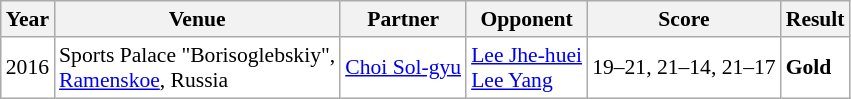<table class="sortable wikitable" style="font-size: 90%;">
<tr>
<th>Year</th>
<th>Venue</th>
<th>Partner</th>
<th>Opponent</th>
<th>Score</th>
<th>Result</th>
</tr>
<tr style="background:white">
<td align="center">2016</td>
<td align="left">Sports Palace "Borisoglebskiy",<br><a href='#'>Ramenskoe</a>, Russia</td>
<td align="left"> <a href='#'>Choi Sol-gyu</a></td>
<td align="left"> <a href='#'>Lee Jhe-huei</a> <br>  <a href='#'>Lee Yang</a></td>
<td align="left">19–21, 21–14, 21–17</td>
<td style="text-align:left; background:white"> <strong>Gold</strong></td>
</tr>
</table>
